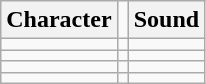<table class="wikitable" style="text-align: center">
<tr>
<th>Character</th>
<td></td>
<th>Sound</th>
</tr>
<tr>
<td></td>
<td></td>
<td></td>
</tr>
<tr>
<td></td>
<td></td>
<td></td>
</tr>
<tr>
<td></td>
<td></td>
<td></td>
</tr>
<tr>
<td></td>
<td></td>
<td></td>
</tr>
</table>
